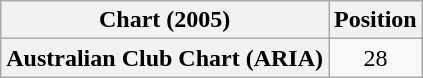<table class="wikitable plainrowheaders" style="text-align:center">
<tr>
<th scope="col">Chart (2005)</th>
<th scope="col">Position</th>
</tr>
<tr>
<th scope="row">Australian Club Chart (ARIA)</th>
<td>28</td>
</tr>
</table>
